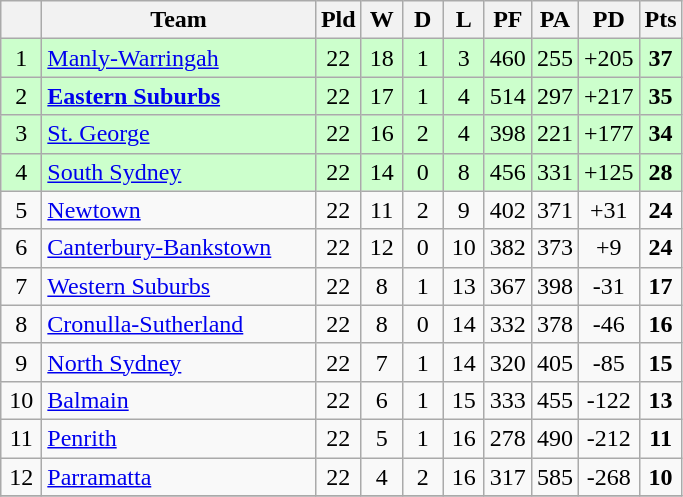<table class="wikitable" style="text-align:center;">
<tr>
<th width=20 abbr="Position×"></th>
<th width=175>Team</th>
<th width=20 abbr="Played">Pld</th>
<th width=20 abbr="Won">W</th>
<th width=20 abbr="Drawn">D</th>
<th width=20 abbr="Lost">L</th>
<th width=20 abbr="Points for">PF</th>
<th width=20 abbr="Points against">PA</th>
<th width=20 abbr="Points difference">PD</th>
<th width=20 abbr="Points">Pts</th>
</tr>
<tr style="background: #ccffcc;">
<td>1</td>
<td style="text-align:left;"> <a href='#'>Manly-Warringah</a></td>
<td>22</td>
<td>18</td>
<td>1</td>
<td>3</td>
<td>460</td>
<td>255</td>
<td>+205</td>
<td><strong>37</strong></td>
</tr>
<tr style="background: #ccffcc;">
<td>2</td>
<td style="text-align:left;"> <strong><a href='#'>Eastern Suburbs</a></strong></td>
<td>22</td>
<td>17</td>
<td>1</td>
<td>4</td>
<td>514</td>
<td>297</td>
<td>+217</td>
<td><strong>35</strong></td>
</tr>
<tr style="background: #ccffcc;">
<td>3</td>
<td style="text-align:left;"> <a href='#'>St. George</a></td>
<td>22</td>
<td>16</td>
<td>2</td>
<td>4</td>
<td>398</td>
<td>221</td>
<td>+177</td>
<td><strong>34</strong></td>
</tr>
<tr style="background: #ccffcc;">
<td>4</td>
<td style="text-align:left;"> <a href='#'>South Sydney</a></td>
<td>22</td>
<td>14</td>
<td>0</td>
<td>8</td>
<td>456</td>
<td>331</td>
<td>+125</td>
<td><strong>28</strong></td>
</tr>
<tr>
<td>5</td>
<td style="text-align:left;"> <a href='#'>Newtown</a></td>
<td>22</td>
<td>11</td>
<td>2</td>
<td>9</td>
<td>402</td>
<td>371</td>
<td>+31</td>
<td><strong>24</strong></td>
</tr>
<tr>
<td>6</td>
<td style="text-align:left;"> <a href='#'>Canterbury-Bankstown</a></td>
<td>22</td>
<td>12</td>
<td>0</td>
<td>10</td>
<td>382</td>
<td>373</td>
<td>+9</td>
<td><strong>24</strong></td>
</tr>
<tr>
<td>7</td>
<td style="text-align:left;"> <a href='#'>Western Suburbs</a></td>
<td>22</td>
<td>8</td>
<td>1</td>
<td>13</td>
<td>367</td>
<td>398</td>
<td>-31</td>
<td><strong>17</strong></td>
</tr>
<tr>
<td>8</td>
<td style="text-align:left;"> <a href='#'>Cronulla-Sutherland</a></td>
<td>22</td>
<td>8</td>
<td>0</td>
<td>14</td>
<td>332</td>
<td>378</td>
<td>-46</td>
<td><strong>16</strong></td>
</tr>
<tr>
<td>9</td>
<td style="text-align:left;"> <a href='#'>North Sydney</a></td>
<td>22</td>
<td>7</td>
<td>1</td>
<td>14</td>
<td>320</td>
<td>405</td>
<td>-85</td>
<td><strong>15</strong></td>
</tr>
<tr>
<td>10</td>
<td style="text-align:left;"> <a href='#'>Balmain</a></td>
<td>22</td>
<td>6</td>
<td>1</td>
<td>15</td>
<td>333</td>
<td>455</td>
<td>-122</td>
<td><strong>13</strong></td>
</tr>
<tr>
<td>11</td>
<td style="text-align:left;"> <a href='#'>Penrith</a></td>
<td>22</td>
<td>5</td>
<td>1</td>
<td>16</td>
<td>278</td>
<td>490</td>
<td>-212</td>
<td><strong>11</strong></td>
</tr>
<tr>
<td>12</td>
<td style="text-align:left;"> <a href='#'>Parramatta</a></td>
<td>22</td>
<td>4</td>
<td>2</td>
<td>16</td>
<td>317</td>
<td>585</td>
<td>-268</td>
<td><strong>10</strong></td>
</tr>
<tr>
</tr>
</table>
